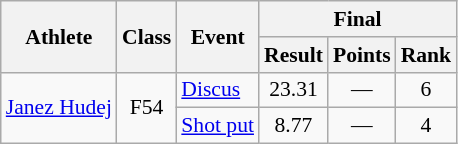<table class=wikitable style="font-size:90%">
<tr>
<th rowspan="2">Athlete</th>
<th rowspan="2">Class</th>
<th rowspan="2">Event</th>
<th colspan="3">Final</th>
</tr>
<tr>
<th>Result</th>
<th>Points</th>
<th>Rank</th>
</tr>
<tr>
<td rowspan="2"><a href='#'>Janez Hudej</a></td>
<td rowspan="2" style="text-align:center;">F54</td>
<td><a href='#'>Discus</a></td>
<td style="text-align:center;">23.31</td>
<td style="text-align:center;">—</td>
<td style="text-align:center;">6</td>
</tr>
<tr>
<td><a href='#'>Shot put</a></td>
<td style="text-align:center;">8.77</td>
<td style="text-align:center;">—</td>
<td style="text-align:center;">4</td>
</tr>
</table>
